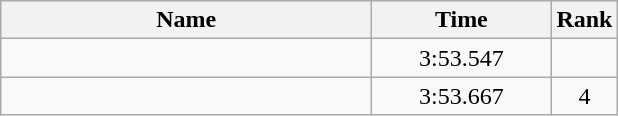<table class="wikitable" style="text-align:center;">
<tr>
<th style="width:15em">Name</th>
<th style="width:7em">Time</th>
<th>Rank</th>
</tr>
<tr>
<td align="left"></td>
<td>3:53.547</td>
<td></td>
</tr>
<tr>
<td align="left"></td>
<td>3:53.667</td>
<td>4</td>
</tr>
</table>
